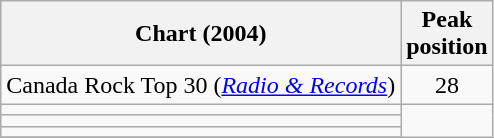<table class="wikitable sortable">
<tr>
<th>Chart (2004)</th>
<th>Peak<br>position</th>
</tr>
<tr>
<td>Canada Rock Top 30 (<em><a href='#'>Radio & Records</a></em>)</td>
<td align="center">28</td>
</tr>
<tr>
<td></td>
</tr>
<tr>
<td></td>
</tr>
<tr>
<td></td>
</tr>
<tr>
</tr>
</table>
